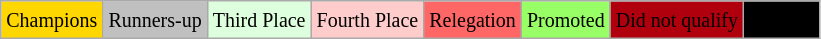<table class="wikitable">
<tr>
<td bgcolor=gold><small>Champions</small></td>
<td bgcolor=silver><small>Runners-up</small></td>
<td bgcolor="#DDFFDD"><small>Third Place</small></td>
<td bgcolor="#FFCCCC"><small>Fourth Place</small></td>
<td bgcolor="#FF6666"><small>Relegation</small></td>
<td bgcolor="#99FF66"><small>Promoted</small></td>
<td bgcolor="#Bronze"><small>Did not qualify</small></td>
<td bgcolor="#000000"><small><span>not held</span></small></td>
</tr>
</table>
